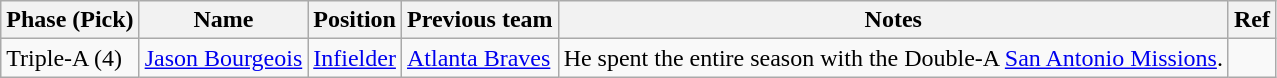<table class="wikitable sortable">
<tr>
<th>Phase (Pick)</th>
<th>Name</th>
<th>Position</th>
<th>Previous team</th>
<th>Notes</th>
<th>Ref</th>
</tr>
<tr>
<td>Triple-A (4)</td>
<td><a href='#'>Jason Bourgeois</a></td>
<td><a href='#'>Infielder</a></td>
<td><a href='#'>Atlanta Braves</a></td>
<td>He spent the entire season with the Double-A <a href='#'>San Antonio Missions</a>.</td>
<td></td>
</tr>
</table>
